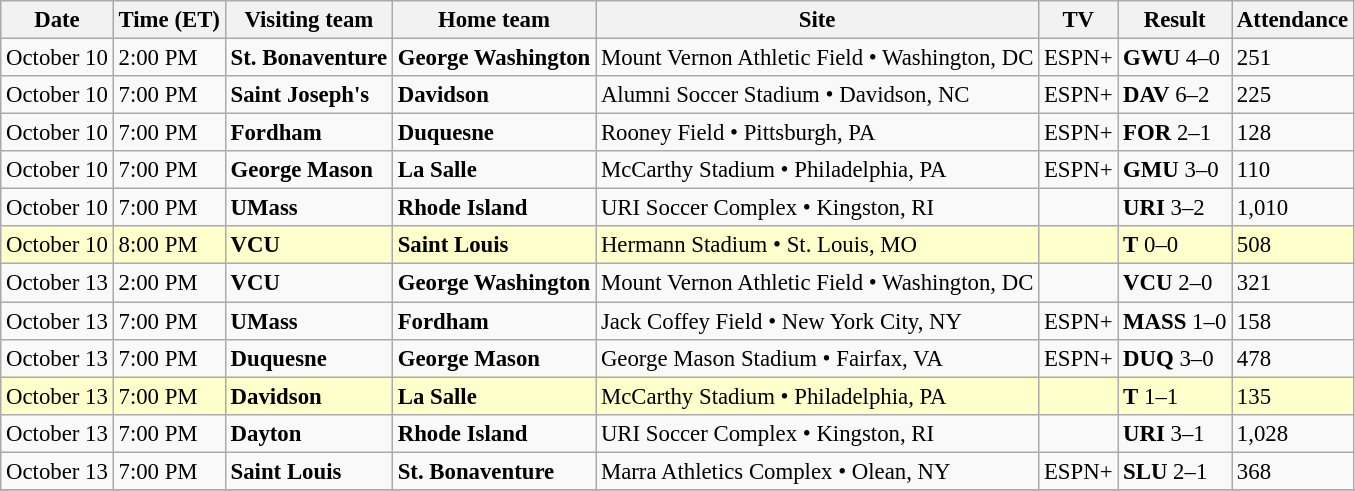<table class="wikitable" style="font-size:95%;">
<tr>
<th>Date</th>
<th>Time (ET)</th>
<th>Visiting team</th>
<th>Home team</th>
<th>Site</th>
<th>TV</th>
<th>Result</th>
<th>Attendance</th>
</tr>
<tr>
<td>October 10</td>
<td>2:00 PM</td>
<td><strong>St. Bonaventure</strong></td>
<td><strong>George Washington</strong></td>
<td>Mount Vernon Athletic Field • Washington, DC</td>
<td>ESPN+</td>
<td><strong>GWU</strong> 4–0</td>
<td>251</td>
</tr>
<tr>
<td>October 10</td>
<td>7:00 PM</td>
<td><strong>Saint Joseph's</strong></td>
<td><strong>Davidson</strong></td>
<td>Alumni Soccer Stadium • Davidson, NC</td>
<td>ESPN+</td>
<td><strong>DAV</strong> 6–2</td>
<td>225</td>
</tr>
<tr>
<td>October 10</td>
<td>7:00 PM</td>
<td><strong>Fordham</strong></td>
<td><strong>Duquesne</strong></td>
<td>Rooney Field • Pittsburgh, PA</td>
<td>ESPN+</td>
<td><strong>FOR</strong> 2–1 </td>
<td>128</td>
</tr>
<tr>
<td>October 10</td>
<td>7:00 PM</td>
<td><strong>George Mason</strong></td>
<td><strong>La Salle</strong></td>
<td>McCarthy Stadium • Philadelphia, PA</td>
<td>ESPN+</td>
<td><strong>GMU</strong> 3–0</td>
<td>110</td>
</tr>
<tr>
<td>October 10</td>
<td>7:00 PM</td>
<td><strong>UMass</strong></td>
<td><strong>Rhode Island</strong></td>
<td>URI Soccer Complex • Kingston, RI</td>
<td></td>
<td><strong>URI</strong> 3–2</td>
<td>1,010</td>
</tr>
<tr style="background:#ffc;">
<td>October 10</td>
<td>8:00 PM</td>
<td><strong>VCU</strong></td>
<td><strong>Saint Louis</strong></td>
<td>Hermann Stadium • St. Louis, MO</td>
<td></td>
<td><strong>T</strong> 0–0 </td>
<td>508</td>
</tr>
<tr>
<td>October 13</td>
<td>2:00 PM</td>
<td><strong>VCU</strong></td>
<td><strong>George Washington</strong></td>
<td>Mount Vernon Athletic Field • Washington, DC</td>
<td></td>
<td><strong>VCU</strong> 2–0</td>
<td>321</td>
</tr>
<tr>
<td>October 13</td>
<td>7:00 PM</td>
<td><strong>UMass</strong></td>
<td><strong>Fordham</strong></td>
<td>Jack Coffey Field • New York City, NY</td>
<td>ESPN+</td>
<td><strong>MASS</strong> 1–0</td>
<td>158</td>
</tr>
<tr>
<td>October 13</td>
<td>7:00 PM</td>
<td><strong>Duquesne</strong></td>
<td><strong>George Mason</strong></td>
<td>George Mason Stadium • Fairfax, VA</td>
<td>ESPN+</td>
<td><strong>DUQ</strong> 3–0</td>
<td>478</td>
</tr>
<tr style="background:#ffc;">
<td>October 13</td>
<td>7:00 PM</td>
<td><strong>Davidson</strong></td>
<td><strong>La Salle</strong></td>
<td>McCarthy Stadium • Philadelphia, PA</td>
<td></td>
<td><strong>T</strong> 1–1 </td>
<td>135</td>
</tr>
<tr>
<td>October 13</td>
<td>7:00 PM</td>
<td><strong>Dayton</strong></td>
<td><strong>Rhode Island</strong></td>
<td>URI Soccer Complex • Kingston, RI</td>
<td></td>
<td><strong>URI</strong> 3–1</td>
<td>1,028</td>
</tr>
<tr>
<td>October 13</td>
<td>7:00 PM</td>
<td><strong>Saint Louis</strong></td>
<td><strong>St. Bonaventure</strong></td>
<td>Marra Athletics Complex • Olean, NY</td>
<td>ESPN+</td>
<td><strong>SLU</strong> 2–1</td>
<td>368</td>
</tr>
<tr>
</tr>
</table>
